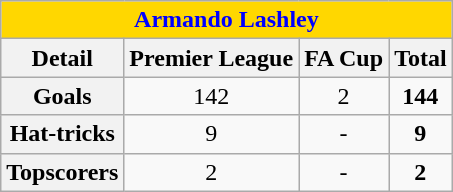<table class="wikitable" style="text-align:center;">
<tr>
<td colspan=4 style="background:gold; color:blue;"><strong> Armando Lashley </strong></td>
</tr>
<tr>
<th>Detail</th>
<th>Premier League</th>
<th>FA Cup</th>
<th>Total</th>
</tr>
<tr>
<th>Goals</th>
<td>142</td>
<td>2</td>
<td><strong>144</strong></td>
</tr>
<tr>
<th>Hat-tricks</th>
<td>9</td>
<td>-</td>
<td><strong>9</strong></td>
</tr>
<tr>
<th>Topscorers</th>
<td>2</td>
<td>-</td>
<td><strong>2</strong></td>
</tr>
</table>
